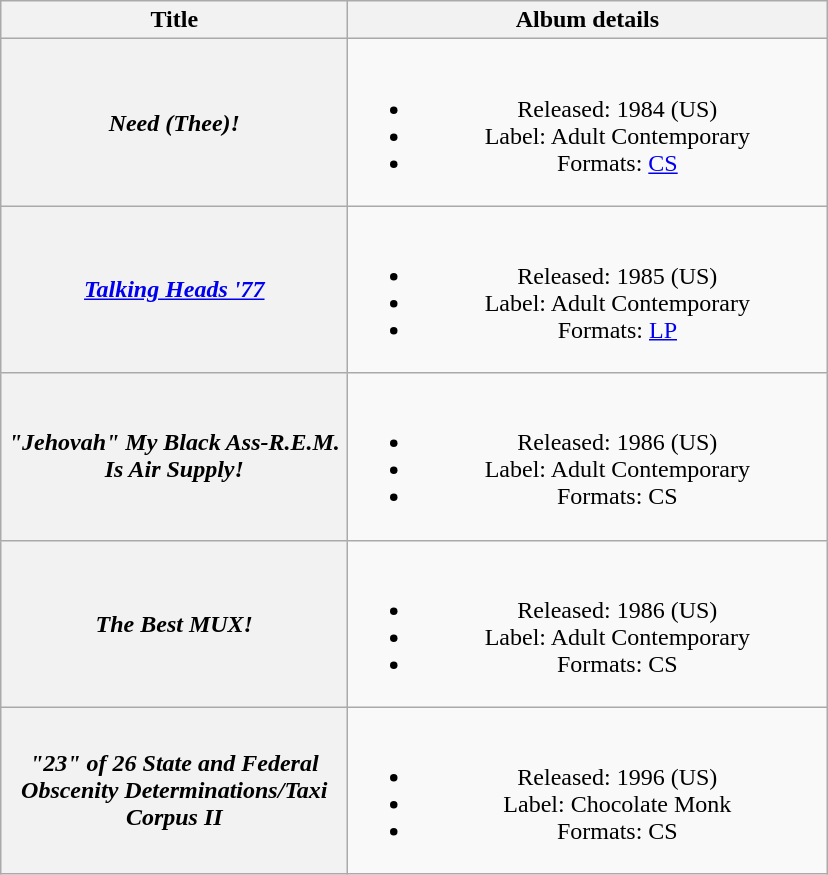<table class="wikitable plainrowheaders" style="text-align:center;">
<tr>
<th scope="col" rowspan="1" style="width:14em;">Title</th>
<th scope="col" rowspan="1" style="width:19.5em;">Album details</th>
</tr>
<tr>
<th scope="row"><em>Need (Thee)!</em></th>
<td><br><ul><li>Released: 1984 <span>(US)</span></li><li>Label: Adult Contemporary</li><li>Formats: <a href='#'>CS</a></li></ul></td>
</tr>
<tr>
<th scope="row"><em><a href='#'>Talking Heads '77</a></em></th>
<td><br><ul><li>Released: 1985 <span>(US)</span></li><li>Label: Adult Contemporary</li><li>Formats: <a href='#'>LP</a></li></ul></td>
</tr>
<tr>
<th scope="row"><em>"Jehovah" My Black Ass-R.E.M. Is Air Supply!</em></th>
<td><br><ul><li>Released: 1986 <span>(US)</span></li><li>Label: Adult Contemporary</li><li>Formats: CS</li></ul></td>
</tr>
<tr>
<th scope="row"><em>The Best MUX!</em></th>
<td><br><ul><li>Released: 1986 <span>(US)</span></li><li>Label: Adult Contemporary</li><li>Formats: CS</li></ul></td>
</tr>
<tr>
<th scope="row"><em>"23" of 26 State and Federal Obscenity Determinations/Taxi Corpus II</em></th>
<td><br><ul><li>Released: 1996 <span>(US)</span></li><li>Label: Chocolate Monk</li><li>Formats: CS</li></ul></td>
</tr>
</table>
